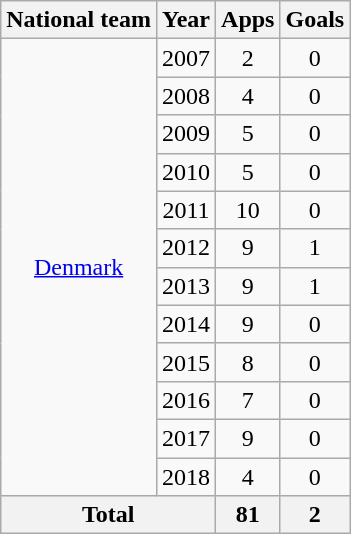<table class="wikitable" style="text-align:center">
<tr>
<th>National team</th>
<th>Year</th>
<th>Apps</th>
<th>Goals</th>
</tr>
<tr>
<td rowspan="12"><a href='#'>Denmark</a></td>
<td>2007</td>
<td>2</td>
<td>0</td>
</tr>
<tr>
<td>2008</td>
<td>4</td>
<td>0</td>
</tr>
<tr>
<td>2009</td>
<td>5</td>
<td>0</td>
</tr>
<tr>
<td>2010</td>
<td>5</td>
<td>0</td>
</tr>
<tr>
<td>2011</td>
<td>10</td>
<td>0</td>
</tr>
<tr>
<td>2012</td>
<td>9</td>
<td>1</td>
</tr>
<tr>
<td>2013</td>
<td>9</td>
<td>1</td>
</tr>
<tr>
<td>2014</td>
<td>9</td>
<td>0</td>
</tr>
<tr>
<td>2015</td>
<td>8</td>
<td>0</td>
</tr>
<tr>
<td>2016</td>
<td>7</td>
<td>0</td>
</tr>
<tr>
<td>2017</td>
<td>9</td>
<td>0</td>
</tr>
<tr>
<td>2018</td>
<td>4</td>
<td>0</td>
</tr>
<tr>
<th colspan="2">Total</th>
<th>81</th>
<th>2</th>
</tr>
</table>
